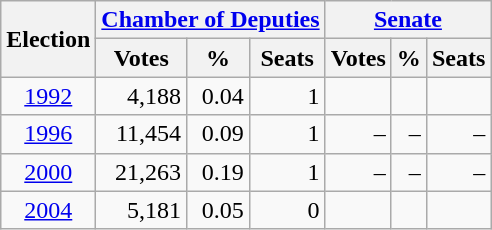<table class=wikitable style=text-align:right>
<tr>
<th rowspan=2>Election</th>
<th colspan=3><a href='#'>Chamber of Deputies</a></th>
<th colspan=3><a href='#'>Senate</a></th>
</tr>
<tr>
<th>Votes</th>
<th>%</th>
<th>Seats</th>
<th>Votes</th>
<th>%</th>
<th>Seats</th>
</tr>
<tr>
<td align=center><a href='#'>1992</a></td>
<td>4,188</td>
<td>0.04</td>
<td>1</td>
<td></td>
<td></td>
<td></td>
</tr>
<tr>
<td align=center><a href='#'>1996</a></td>
<td>11,454</td>
<td>0.09</td>
<td>1</td>
<td>–</td>
<td>–</td>
<td>–</td>
</tr>
<tr>
<td align=center><a href='#'>2000</a></td>
<td>21,263</td>
<td>0.19</td>
<td>1</td>
<td>–</td>
<td>–</td>
<td>–</td>
</tr>
<tr>
<td align=center><a href='#'>2004</a></td>
<td>5,181</td>
<td>0.05</td>
<td>0</td>
<td></td>
<td></td>
<td></td>
</tr>
</table>
